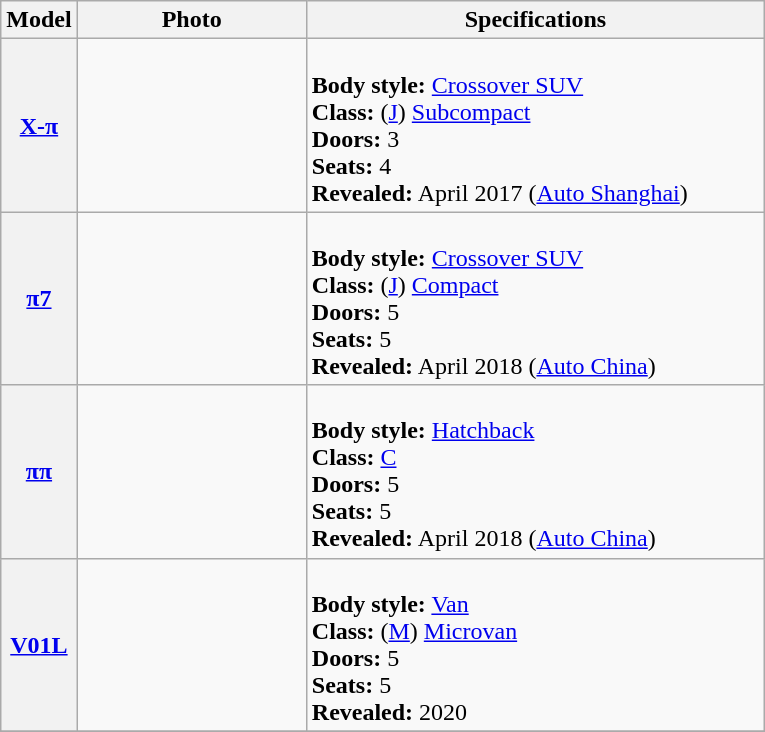<table class="wikitable">
<tr>
<th width=10%>Model</th>
<th width=30%>Photo</th>
<th width=100%>Specifications</th>
</tr>
<tr>
<th><a href='#'>X-π</a></th>
<td></td>
<td><br><strong>Body style:</strong> <a href='#'>Crossover SUV</a><br><strong>Class:</strong> (<a href='#'>J</a>) <a href='#'>Subcompact</a><br><strong>Doors:</strong> 3<br><strong>Seats:</strong> 4<br><strong>Revealed:</strong> April 2017 (<a href='#'>Auto Shanghai</a>)</td>
</tr>
<tr>
<th><a href='#'>π7</a></th>
<td></td>
<td><br><strong>Body style:</strong> <a href='#'>Crossover SUV</a><br><strong>Class:</strong> (<a href='#'>J</a>) <a href='#'>Compact</a><br><strong>Doors:</strong> 5<br><strong>Seats:</strong> 5<br><strong>Revealed:</strong> April 2018 (<a href='#'>Auto China</a>)</td>
</tr>
<tr>
<th><a href='#'>ππ</a></th>
<td></td>
<td><br><strong>Body style:</strong> <a href='#'>Hatchback</a><br><strong>Class:</strong> <a href='#'>C</a><br><strong>Doors:</strong> 5<br><strong>Seats:</strong> 5<br><strong>Revealed:</strong> April 2018 (<a href='#'>Auto China</a>)</td>
</tr>
<tr>
<th><a href='#'>V01L</a></th>
<td></td>
<td><br><strong>Body style:</strong> <a href='#'>Van</a><br><strong>Class:</strong> (<a href='#'>M</a>) <a href='#'>Microvan</a><br><strong>Doors:</strong> 5<br><strong>Seats:</strong> 5<br><strong>Revealed:</strong> 2020</td>
</tr>
<tr>
</tr>
</table>
